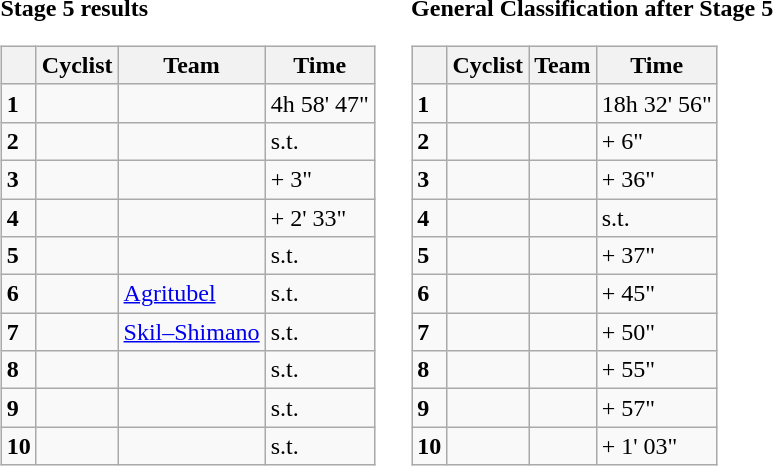<table>
<tr>
<td><strong>Stage 5 results</strong><br><table class="wikitable">
<tr>
<th></th>
<th>Cyclist</th>
<th>Team</th>
<th>Time</th>
</tr>
<tr>
<td><strong>1</strong></td>
<td></td>
<td></td>
<td>4h 58' 47"</td>
</tr>
<tr>
<td><strong>2</strong></td>
<td></td>
<td></td>
<td>s.t.</td>
</tr>
<tr>
<td><strong>3</strong></td>
<td></td>
<td></td>
<td>+ 3"</td>
</tr>
<tr>
<td><strong>4</strong></td>
<td></td>
<td></td>
<td>+ 2' 33"</td>
</tr>
<tr>
<td><strong>5</strong></td>
<td></td>
<td></td>
<td>s.t.</td>
</tr>
<tr>
<td><strong>6</strong></td>
<td></td>
<td><a href='#'>Agritubel</a></td>
<td>s.t.</td>
</tr>
<tr>
<td><strong>7</strong></td>
<td></td>
<td><a href='#'>Skil–Shimano</a></td>
<td>s.t.</td>
</tr>
<tr>
<td><strong>8</strong></td>
<td></td>
<td></td>
<td>s.t.</td>
</tr>
<tr>
<td><strong>9</strong></td>
<td></td>
<td></td>
<td>s.t.</td>
</tr>
<tr>
<td><strong>10</strong></td>
<td></td>
<td></td>
<td>s.t.</td>
</tr>
</table>
</td>
<td></td>
<td><strong>General Classification after Stage 5</strong><br><table class="wikitable">
<tr>
<th></th>
<th>Cyclist</th>
<th>Team</th>
<th>Time</th>
</tr>
<tr>
<td><strong>1</strong></td>
<td></td>
<td></td>
<td>18h 32' 56"</td>
</tr>
<tr>
<td><strong>2</strong></td>
<td></td>
<td></td>
<td>+ 6"</td>
</tr>
<tr>
<td><strong>3</strong></td>
<td></td>
<td></td>
<td>+ 36"</td>
</tr>
<tr>
<td><strong>4</strong></td>
<td></td>
<td></td>
<td>s.t.</td>
</tr>
<tr>
<td><strong>5</strong></td>
<td></td>
<td></td>
<td>+ 37"</td>
</tr>
<tr>
<td><strong>6</strong></td>
<td></td>
<td></td>
<td>+ 45"</td>
</tr>
<tr>
<td><strong>7</strong></td>
<td></td>
<td></td>
<td>+ 50"</td>
</tr>
<tr>
<td><strong>8</strong></td>
<td></td>
<td></td>
<td>+ 55"</td>
</tr>
<tr>
<td><strong>9</strong></td>
<td></td>
<td></td>
<td>+ 57"</td>
</tr>
<tr>
<td><strong>10</strong></td>
<td></td>
<td></td>
<td>+ 1' 03"</td>
</tr>
</table>
</td>
</tr>
</table>
